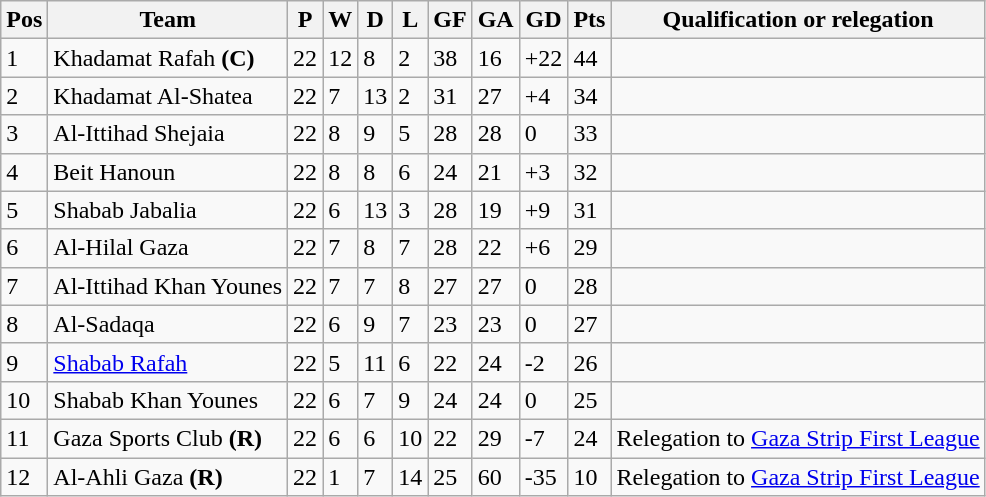<table class="wikitable">
<tr>
<th>Pos</th>
<th>Team</th>
<th>P</th>
<th>W</th>
<th>D</th>
<th>L</th>
<th>GF</th>
<th>GA</th>
<th>GD</th>
<th>Pts</th>
<th>Qualification or relegation</th>
</tr>
<tr>
<td>1</td>
<td>Khadamat Rafah <strong>(C)</strong></td>
<td>22</td>
<td>12</td>
<td>8</td>
<td>2</td>
<td>38</td>
<td>16</td>
<td>+22</td>
<td>44</td>
<td></td>
</tr>
<tr>
<td>2</td>
<td>Khadamat Al-Shatea</td>
<td>22</td>
<td>7</td>
<td>13</td>
<td>2</td>
<td>31</td>
<td>27</td>
<td>+4</td>
<td>34</td>
<td></td>
</tr>
<tr>
<td>3</td>
<td>Al-Ittihad Shejaia</td>
<td>22</td>
<td>8</td>
<td>9</td>
<td>5</td>
<td>28</td>
<td>28</td>
<td>0</td>
<td>33</td>
<td></td>
</tr>
<tr>
<td>4</td>
<td>Beit Hanoun</td>
<td>22</td>
<td>8</td>
<td>8</td>
<td>6</td>
<td>24</td>
<td>21</td>
<td>+3</td>
<td>32</td>
<td></td>
</tr>
<tr>
<td>5</td>
<td>Shabab Jabalia</td>
<td>22</td>
<td>6</td>
<td>13</td>
<td>3</td>
<td>28</td>
<td>19</td>
<td>+9</td>
<td>31</td>
<td></td>
</tr>
<tr>
<td>6</td>
<td>Al-Hilal Gaza</td>
<td>22</td>
<td>7</td>
<td>8</td>
<td>7</td>
<td>28</td>
<td>22</td>
<td>+6</td>
<td>29</td>
<td></td>
</tr>
<tr>
<td>7</td>
<td>Al-Ittihad Khan Younes</td>
<td>22</td>
<td>7</td>
<td>7</td>
<td>8</td>
<td>27</td>
<td>27</td>
<td>0</td>
<td>28</td>
<td></td>
</tr>
<tr>
<td>8</td>
<td>Al-Sadaqa</td>
<td>22</td>
<td>6</td>
<td>9</td>
<td>7</td>
<td>23</td>
<td>23</td>
<td>0</td>
<td>27</td>
<td></td>
</tr>
<tr>
<td>9</td>
<td><a href='#'>Shabab Rafah</a></td>
<td>22</td>
<td>5</td>
<td>11</td>
<td>6</td>
<td>22</td>
<td>24</td>
<td>-2</td>
<td>26</td>
<td></td>
</tr>
<tr>
<td>10</td>
<td>Shabab Khan Younes</td>
<td>22</td>
<td>6</td>
<td>7</td>
<td>9</td>
<td>24</td>
<td>24</td>
<td>0</td>
<td>25</td>
<td></td>
</tr>
<tr>
<td>11</td>
<td>Gaza Sports Club <strong>(R)</strong></td>
<td>22</td>
<td>6</td>
<td>6</td>
<td>10</td>
<td>22</td>
<td>29</td>
<td>-7</td>
<td>24</td>
<td>Relegation to <a href='#'>Gaza Strip First League</a></td>
</tr>
<tr>
<td>12</td>
<td>Al-Ahli Gaza <strong>(R)</strong></td>
<td>22</td>
<td>1</td>
<td>7</td>
<td>14</td>
<td>25</td>
<td>60</td>
<td>-35</td>
<td>10</td>
<td>Relegation to <a href='#'>Gaza Strip First League</a></td>
</tr>
</table>
